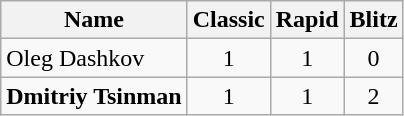<table class="wikitable">
<tr>
<th>Name</th>
<th>Classic</th>
<th>Rapid</th>
<th>Blitz</th>
</tr>
<tr align="center">
<td align="left"> Oleg Dashkov</td>
<td>1</td>
<td>1</td>
<td>0</td>
</tr>
<tr align="center">
<td align="left"><strong> Dmitriy Tsinman</strong></td>
<td>1</td>
<td>1</td>
<td>2</td>
</tr>
</table>
